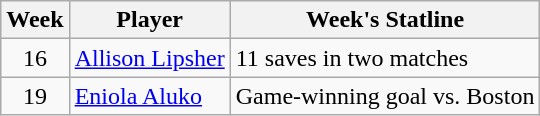<table class=wikitable>
<tr>
<th>Week</th>
<th>Player</th>
<th>Week's Statline</th>
</tr>
<tr>
<td align=center>16</td>
<td> <a href='#'>Allison Lipsher</a></td>
<td>11 saves in two matches</td>
</tr>
<tr>
<td align=center>19</td>
<td> <a href='#'>Eniola Aluko</a></td>
<td>Game-winning goal vs. Boston</td>
</tr>
</table>
